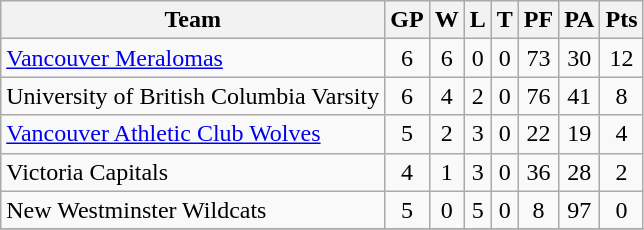<table class="wikitable">
<tr>
<th>Team</th>
<th>GP</th>
<th>W</th>
<th>L</th>
<th>T</th>
<th>PF</th>
<th>PA</th>
<th>Pts</th>
</tr>
<tr align="center">
<td align="left"><a href='#'>Vancouver Meralomas</a></td>
<td>6</td>
<td>6</td>
<td>0</td>
<td>0</td>
<td>73</td>
<td>30</td>
<td>12</td>
</tr>
<tr align="center">
<td align="left">University of British Columbia Varsity</td>
<td>6</td>
<td>4</td>
<td>2</td>
<td>0</td>
<td>76</td>
<td>41</td>
<td>8</td>
</tr>
<tr align="center">
<td align="left"><a href='#'>Vancouver Athletic Club Wolves</a></td>
<td>5</td>
<td>2</td>
<td>3</td>
<td>0</td>
<td>22</td>
<td>19</td>
<td>4</td>
</tr>
<tr align="center">
<td align="left">Victoria Capitals</td>
<td>4</td>
<td>1</td>
<td>3</td>
<td>0</td>
<td>36</td>
<td>28</td>
<td>2</td>
</tr>
<tr align="center">
<td align="left">New Westminster Wildcats</td>
<td>5</td>
<td>0</td>
<td>5</td>
<td>0</td>
<td>8</td>
<td>97</td>
<td>0</td>
</tr>
<tr align="center">
</tr>
</table>
